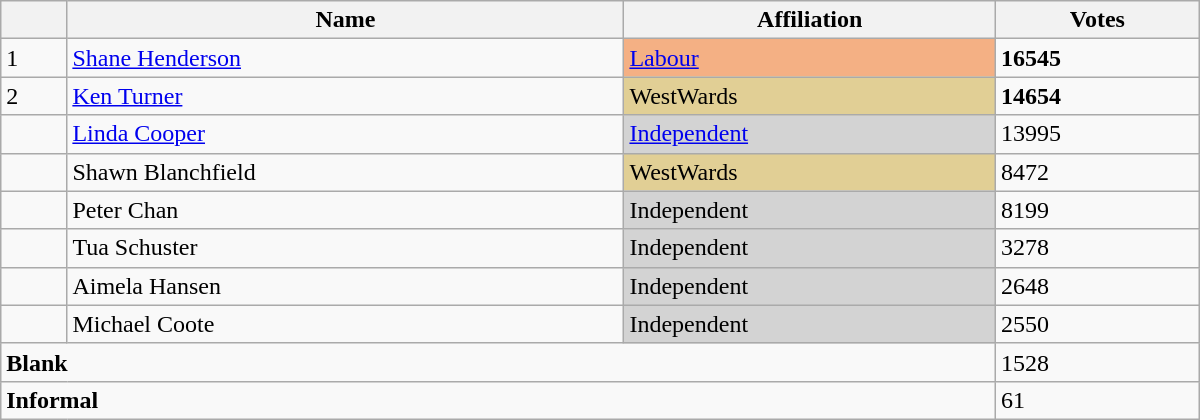<table class="wikitable sortable" style="width:50em">
<tr>
<th></th>
<th>Name</th>
<th>Affiliation</th>
<th>Votes</th>
</tr>
<tr>
<td>1</td>
<td><a href='#'>Shane Henderson</a></td>
<td bgcolor="#F4B084"><a href='#'>Labour</a></td>
<td><strong>16545</strong></td>
</tr>
<tr>
<td>2</td>
<td><a href='#'>Ken Turner</a></td>
<td bgcolor=E1CF95>WestWards</td>
<td><strong>14654</strong></td>
</tr>
<tr>
<td></td>
<td><a href='#'>Linda Cooper</a></td>
<td bgcolor="lightgrey"><a href='#'>Independent</a></td>
<td>13995</td>
</tr>
<tr>
<td></td>
<td>Shawn Blanchfield</td>
<td bgcolor=E1CF95>WestWards</td>
<td>8472</td>
</tr>
<tr>
<td></td>
<td>Peter Chan</td>
<td bgcolor="lightgrey">Independent</td>
<td>8199</td>
</tr>
<tr>
<td></td>
<td>Tua Schuster</td>
<td bgcolor="lightgrey">Independent</td>
<td>3278</td>
</tr>
<tr>
<td></td>
<td>Aimela Hansen</td>
<td bgcolor="lightgrey">Independent</td>
<td>2648</td>
</tr>
<tr>
<td></td>
<td>Michael Coote</td>
<td bgcolor="lightgrey">Independent</td>
<td>2550</td>
</tr>
<tr>
<td colspan="3"><strong>Blank</strong></td>
<td>1528</td>
</tr>
<tr>
<td colspan="3"><strong>Informal</strong></td>
<td>61</td>
</tr>
</table>
